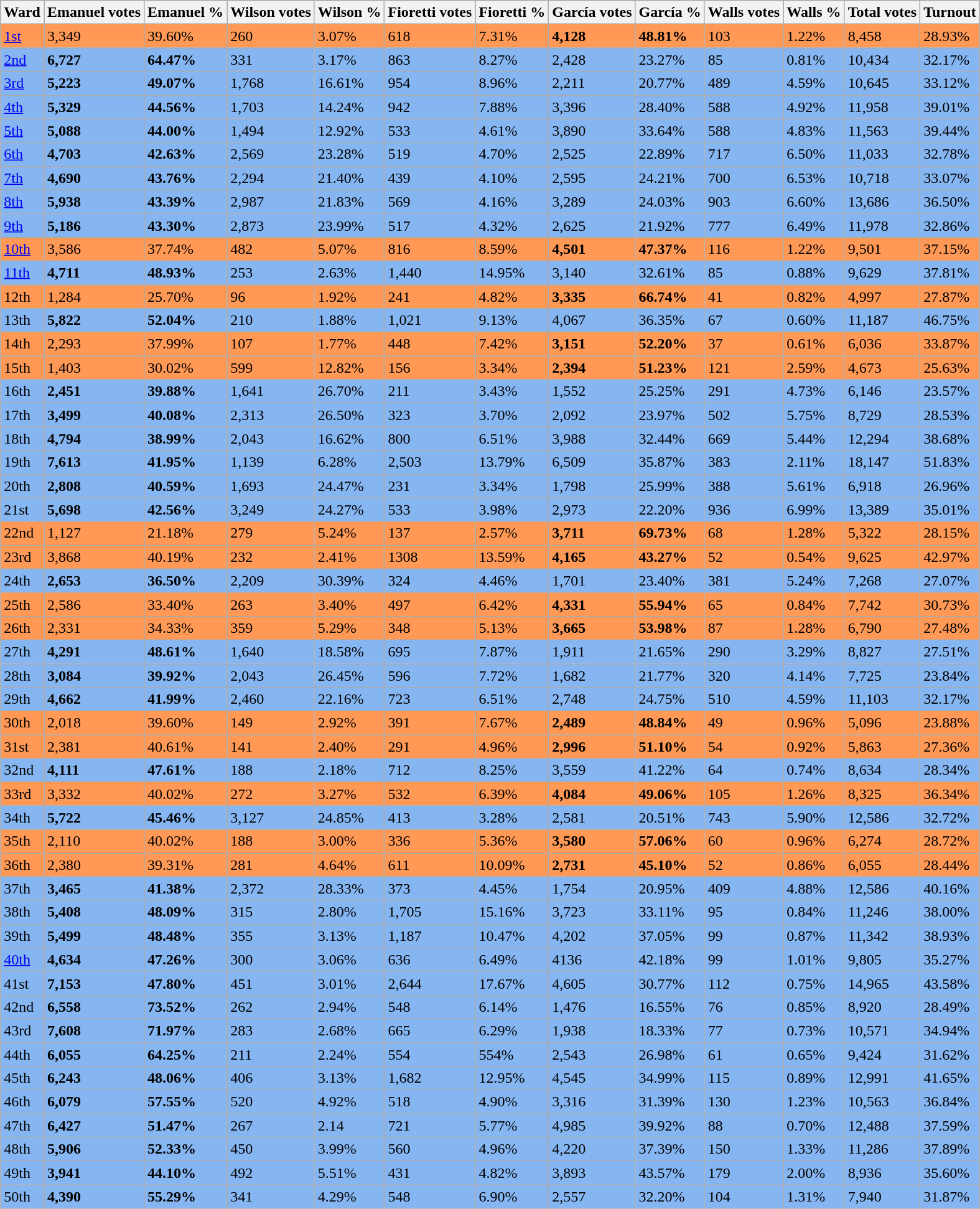<table class="wikitable sortable">
<tr>
<th>Ward</th>
<th>Emanuel votes</th>
<th>Emanuel %</th>
<th>Wilson votes</th>
<th>Wilson %</th>
<th>Fioretti votes</th>
<th>Fioretti %</th>
<th>García votes</th>
<th>García %</th>
<th>Walls votes</th>
<th>Walls %</th>
<th>Total votes</th>
<th>Turnout</th>
</tr>
<tr>
<td style="background:#ff9955"><a href='#'>1st</a></td>
<td style="background:#ff9955">3,349</td>
<td style="background:#ff9955">39.60%</td>
<td style="background:#ff9955">260</td>
<td style="background:#ff9955">3.07%</td>
<td style="background:#ff9955">618</td>
<td style="background:#ff9955">7.31%</td>
<td style="background:#ff9955"><strong>4,128</strong></td>
<td style="background:#ff9955"><strong>48.81%</strong></td>
<td style="background:#ff9955">103</td>
<td style="background:#ff9955">1.22%</td>
<td style="background:#ff9955">8,458</td>
<td style="background:#ff9955">28.93%</td>
</tr>
<tr>
<td style="background:#86b6f2"><a href='#'>2nd</a></td>
<td style="background:#86b6f2"><strong>6,727</strong></td>
<td style="background:#86b6f2"><strong>64.47%</strong></td>
<td style="background:#86b6f2">331</td>
<td style="background:#86b6f2">3.17%</td>
<td style="background:#86b6f2">863</td>
<td style="background:#86b6f2">8.27%</td>
<td style="background:#86b6f2">2,428</td>
<td style="background:#86b6f2">23.27%</td>
<td style="background:#86b6f2">85</td>
<td style="background:#86b6f2">0.81%</td>
<td style="background:#86b6f2">10,434</td>
<td style="background:#86b6f2">32.17%</td>
</tr>
<tr>
<td style="background:#86b6f2"><a href='#'>3rd</a></td>
<td style="background:#86b6f2"><strong>5,223</strong></td>
<td style="background:#86b6f2"><strong>49.07%</strong></td>
<td style="background:#86b6f2">1,768</td>
<td style="background:#86b6f2">16.61%</td>
<td style="background:#86b6f2">954</td>
<td style="background:#86b6f2">8.96%</td>
<td style="background:#86b6f2">2,211</td>
<td style="background:#86b6f2">20.77%</td>
<td style="background:#86b6f2">489</td>
<td style="background:#86b6f2">4.59%</td>
<td style="background:#86b6f2">10,645</td>
<td style="background:#86b6f2">33.12%</td>
</tr>
<tr>
<td style="background:#86b6f2"><a href='#'>4th</a></td>
<td style="background:#86b6f2"><strong>5,329</strong></td>
<td style="background:#86b6f2"><strong>44.56%</strong></td>
<td style="background:#86b6f2">1,703</td>
<td style="background:#86b6f2">14.24%</td>
<td style="background:#86b6f2">942</td>
<td style="background:#86b6f2">7.88%</td>
<td style="background:#86b6f2">3,396</td>
<td style="background:#86b6f2">28.40%</td>
<td style="background:#86b6f2">588</td>
<td style="background:#86b6f2">4.92%</td>
<td style="background:#86b6f2">11,958</td>
<td style="background:#86b6f2">39.01%</td>
</tr>
<tr>
<td style="background:#86b6f2"><a href='#'>5th</a></td>
<td style="background:#86b6f2"><strong>5,088</strong></td>
<td style="background:#86b6f2"><strong>44.00%</strong></td>
<td style="background:#86b6f2">1,494</td>
<td style="background:#86b6f2">12.92%</td>
<td style="background:#86b6f2">533</td>
<td style="background:#86b6f2">4.61%</td>
<td style="background:#86b6f2">3,890</td>
<td style="background:#86b6f2">33.64%</td>
<td style="background:#86b6f2">588</td>
<td style="background:#86b6f2">4.83%</td>
<td style="background:#86b6f2">11,563</td>
<td style="background:#86b6f2">39.44%</td>
</tr>
<tr>
<td style="background:#86b6f2"><a href='#'>6th</a></td>
<td style="background:#86b6f2"><strong>4,703</strong></td>
<td style="background:#86b6f2"><strong>42.63%</strong></td>
<td style="background:#86b6f2">2,569</td>
<td style="background:#86b6f2">23.28%</td>
<td style="background:#86b6f2">519</td>
<td style="background:#86b6f2">4.70%</td>
<td style="background:#86b6f2">2,525</td>
<td style="background:#86b6f2">22.89%</td>
<td style="background:#86b6f2">717</td>
<td style="background:#86b6f2">6.50%</td>
<td style="background:#86b6f2">11,033</td>
<td style="background:#86b6f2">32.78%</td>
</tr>
<tr>
<td style="background:#86b6f2"><a href='#'>7th</a></td>
<td style="background:#86b6f2"><strong>4,690</strong></td>
<td style="background:#86b6f2"><strong>43.76%</strong></td>
<td style="background:#86b6f2">2,294</td>
<td style="background:#86b6f2">21.40%</td>
<td style="background:#86b6f2">439</td>
<td style="background:#86b6f2">4.10%</td>
<td style="background:#86b6f2">2,595</td>
<td style="background:#86b6f2">24.21%</td>
<td style="background:#86b6f2">700</td>
<td style="background:#86b6f2">6.53%</td>
<td style="background:#86b6f2">10,718</td>
<td style="background:#86b6f2">33.07%</td>
</tr>
<tr>
<td style="background:#86b6f2"><a href='#'>8th</a></td>
<td style="background:#86b6f2"><strong>5,938</strong></td>
<td style="background:#86b6f2"><strong>43.39%</strong></td>
<td style="background:#86b6f2">2,987</td>
<td style="background:#86b6f2">21.83%</td>
<td style="background:#86b6f2">569</td>
<td style="background:#86b6f2">4.16%</td>
<td style="background:#86b6f2">3,289</td>
<td style="background:#86b6f2">24.03%</td>
<td style="background:#86b6f2">903</td>
<td style="background:#86b6f2">6.60%</td>
<td style="background:#86b6f2">13,686</td>
<td style="background:#86b6f2">36.50%</td>
</tr>
<tr>
<td style="background:#86b6f2"><a href='#'>9th</a></td>
<td style="background:#86b6f2"><strong>5,186</strong></td>
<td style="background:#86b6f2"><strong>43.30%</strong></td>
<td style="background:#86b6f2">2,873</td>
<td style="background:#86b6f2">23.99%</td>
<td style="background:#86b6f2">517</td>
<td style="background:#86b6f2">4.32%</td>
<td style="background:#86b6f2">2,625</td>
<td style="background:#86b6f2">21.92%</td>
<td style="background:#86b6f2">777</td>
<td style="background:#86b6f2">6.49%</td>
<td style="background:#86b6f2">11,978</td>
<td style="background:#86b6f2">32.86%</td>
</tr>
<tr>
<td style="background:#ff9955"><a href='#'>10th</a></td>
<td style="background:#ff9955">3,586</td>
<td style="background:#ff9955">37.74%</td>
<td style="background:#ff9955">482</td>
<td style="background:#ff9955">5.07%</td>
<td style="background:#ff9955">816</td>
<td style="background:#ff9955">8.59%</td>
<td style="background:#ff9955"><strong>4,501</strong></td>
<td style="background:#ff9955"><strong>47.37%</strong></td>
<td style="background:#ff9955">116</td>
<td style="background:#ff9955">1.22%</td>
<td style="background:#ff9955">9,501</td>
<td style="background:#ff9955">37.15%</td>
</tr>
<tr>
<td style="background:#86b6f2"><a href='#'>11th</a></td>
<td style="background:#86b6f2"><strong>4,711</strong></td>
<td style="background:#86b6f2"><strong>48.93%</strong></td>
<td style="background:#86b6f2">253</td>
<td style="background:#86b6f2">2.63%</td>
<td style="background:#86b6f2">1,440</td>
<td style="background:#86b6f2">14.95%</td>
<td style="background:#86b6f2">3,140</td>
<td style="background:#86b6f2">32.61%</td>
<td style="background:#86b6f2">85</td>
<td style="background:#86b6f2">0.88%</td>
<td style="background:#86b6f2">9,629</td>
<td style="background:#86b6f2">37.81%</td>
</tr>
<tr>
<td style="background:#ff9955">12th</td>
<td style="background:#ff9955">1,284</td>
<td style="background:#ff9955">25.70%</td>
<td style="background:#ff9955">96</td>
<td style="background:#ff9955">1.92%</td>
<td style="background:#ff9955">241</td>
<td style="background:#ff9955">4.82%</td>
<td style="background:#ff9955"><strong>3,335</strong></td>
<td style="background:#ff9955"><strong>66.74%</strong></td>
<td style="background:#ff9955">41</td>
<td style="background:#ff9955">0.82%</td>
<td style="background:#ff9955">4,997</td>
<td style="background:#ff9955">27.87%</td>
</tr>
<tr>
<td style="background:#86b6f2">13th</td>
<td style="background:#86b6f2"><strong>5,822</strong></td>
<td style="background:#86b6f2"><strong>52.04%</strong></td>
<td style="background:#86b6f2">210</td>
<td style="background:#86b6f2">1.88%</td>
<td style="background:#86b6f2">1,021</td>
<td style="background:#86b6f2">9.13%</td>
<td style="background:#86b6f2">4,067</td>
<td style="background:#86b6f2">36.35%</td>
<td style="background:#86b6f2">67</td>
<td style="background:#86b6f2">0.60%</td>
<td style="background:#86b6f2">11,187</td>
<td style="background:#86b6f2">46.75%</td>
</tr>
<tr>
<td style="background:#ff9955">14th</td>
<td style="background:#ff9955">2,293</td>
<td style="background:#ff9955">37.99%</td>
<td style="background:#ff9955">107</td>
<td style="background:#ff9955">1.77%</td>
<td style="background:#ff9955">448</td>
<td style="background:#ff9955">7.42%</td>
<td style="background:#ff9955"><strong>3,151</strong></td>
<td style="background:#ff9955"><strong>52.20%</strong></td>
<td style="background:#ff9955">37</td>
<td style="background:#ff9955">0.61%</td>
<td style="background:#ff9955">6,036</td>
<td style="background:#ff9955">33.87%</td>
</tr>
<tr>
<td style="background:#ff9955">15th</td>
<td style="background:#ff9955">1,403</td>
<td style="background:#ff9955">30.02%</td>
<td style="background:#ff9955">599</td>
<td style="background:#ff9955">12.82%</td>
<td style="background:#ff9955">156</td>
<td style="background:#ff9955">3.34%</td>
<td style="background:#ff9955"><strong>2,394</strong></td>
<td style="background:#ff9955"><strong>51.23%</strong></td>
<td style="background:#ff9955">121</td>
<td style="background:#ff9955">2.59%</td>
<td style="background:#ff9955">4,673</td>
<td style="background:#ff9955">25.63%</td>
</tr>
<tr>
<td style="background:#86b6f2">16th</td>
<td style="background:#86b6f2"><strong>2,451</strong></td>
<td style="background:#86b6f2"><strong>39.88%</strong></td>
<td style="background:#86b6f2">1,641</td>
<td style="background:#86b6f2">26.70%</td>
<td style="background:#86b6f2">211</td>
<td style="background:#86b6f2">3.43%</td>
<td style="background:#86b6f2">1,552</td>
<td style="background:#86b6f2">25.25%</td>
<td style="background:#86b6f2">291</td>
<td style="background:#86b6f2">4.73%</td>
<td style="background:#86b6f2">6,146</td>
<td style="background:#86b6f2">23.57%</td>
</tr>
<tr>
<td style="background:#86b6f2">17th</td>
<td style="background:#86b6f2"><strong>3,499</strong></td>
<td style="background:#86b6f2"><strong>40.08%</strong></td>
<td style="background:#86b6f2">2,313</td>
<td style="background:#86b6f2">26.50%</td>
<td style="background:#86b6f2">323</td>
<td style="background:#86b6f2">3.70%</td>
<td style="background:#86b6f2">2,092</td>
<td style="background:#86b6f2">23.97%</td>
<td style="background:#86b6f2">502</td>
<td style="background:#86b6f2">5.75%</td>
<td style="background:#86b6f2">8,729</td>
<td style="background:#86b6f2">28.53%</td>
</tr>
<tr>
<td style="background:#86b6f2">18th</td>
<td style="background:#86b6f2"><strong>4,794</strong></td>
<td style="background:#86b6f2"><strong>38.99%</strong></td>
<td style="background:#86b6f2">2,043</td>
<td style="background:#86b6f2">16.62%</td>
<td style="background:#86b6f2">800</td>
<td style="background:#86b6f2">6.51%</td>
<td style="background:#86b6f2">3,988</td>
<td style="background:#86b6f2">32.44%</td>
<td style="background:#86b6f2">669</td>
<td style="background:#86b6f2">5.44%</td>
<td style="background:#86b6f2">12,294</td>
<td style="background:#86b6f2">38.68%</td>
</tr>
<tr>
<td style="background:#86b6f2">19th</td>
<td style="background:#86b6f2"><strong>7,613</strong></td>
<td style="background:#86b6f2"><strong>41.95%</strong></td>
<td style="background:#86b6f2">1,139</td>
<td style="background:#86b6f2">6.28%</td>
<td style="background:#86b6f2">2,503</td>
<td style="background:#86b6f2">13.79%</td>
<td style="background:#86b6f2">6,509</td>
<td style="background:#86b6f2">35.87%</td>
<td style="background:#86b6f2">383</td>
<td style="background:#86b6f2">2.11%</td>
<td style="background:#86b6f2">18,147</td>
<td style="background:#86b6f2">51.83%</td>
</tr>
<tr>
<td style="background:#86b6f2">20th</td>
<td style="background:#86b6f2"><strong>2,808</strong></td>
<td style="background:#86b6f2"><strong>40.59%</strong></td>
<td style="background:#86b6f2">1,693</td>
<td style="background:#86b6f2">24.47%</td>
<td style="background:#86b6f2">231</td>
<td style="background:#86b6f2">3.34%</td>
<td style="background:#86b6f2">1,798</td>
<td style="background:#86b6f2">25.99%</td>
<td style="background:#86b6f2">388</td>
<td style="background:#86b6f2">5.61%</td>
<td style="background:#86b6f2">6,918</td>
<td style="background:#86b6f2">26.96%</td>
</tr>
<tr>
<td style="background:#86b6f2">21st</td>
<td style="background:#86b6f2"><strong>5,698</strong></td>
<td style="background:#86b6f2"><strong>42.56%</strong></td>
<td style="background:#86b6f2">3,249</td>
<td style="background:#86b6f2">24.27%</td>
<td style="background:#86b6f2">533</td>
<td style="background:#86b6f2">3.98%</td>
<td style="background:#86b6f2">2,973</td>
<td style="background:#86b6f2">22.20%</td>
<td style="background:#86b6f2">936</td>
<td style="background:#86b6f2">6.99%</td>
<td style="background:#86b6f2">13,389</td>
<td style="background:#86b6f2">35.01%</td>
</tr>
<tr>
<td style="background:#ff9955">22nd</td>
<td style="background:#ff9955">1,127</td>
<td style="background:#ff9955">21.18%</td>
<td style="background:#ff9955">279</td>
<td style="background:#ff9955">5.24%</td>
<td style="background:#ff9955">137</td>
<td style="background:#ff9955">2.57%</td>
<td style="background:#ff9955"><strong>3,711</strong></td>
<td style="background:#ff9955"><strong>69.73%</strong></td>
<td style="background:#ff9955">68</td>
<td style="background:#ff9955">1.28%</td>
<td style="background:#ff9955">5,322</td>
<td style="background:#ff9955">28.15%</td>
</tr>
<tr>
<td style="background:#ff9955">23rd</td>
<td style="background:#ff9955">3,868</td>
<td style="background:#ff9955">40.19%</td>
<td style="background:#ff9955">232</td>
<td style="background:#ff9955">2.41%</td>
<td style="background:#ff9955">1308</td>
<td style="background:#ff9955">13.59%</td>
<td style="background:#ff9955"><strong>4,165</strong></td>
<td style="background:#ff9955"><strong>43.27%</strong></td>
<td style="background:#ff9955">52</td>
<td style="background:#ff9955">0.54%</td>
<td style="background:#ff9955">9,625</td>
<td style="background:#ff9955">42.97%</td>
</tr>
<tr>
<td style="background:#86b6f2">24th</td>
<td style="background:#86b6f2"><strong>2,653</strong></td>
<td style="background:#86b6f2"><strong>36.50%</strong></td>
<td style="background:#86b6f2">2,209</td>
<td style="background:#86b6f2">30.39%</td>
<td style="background:#86b6f2">324</td>
<td style="background:#86b6f2">4.46%</td>
<td style="background:#86b6f2">1,701</td>
<td style="background:#86b6f2">23.40%</td>
<td style="background:#86b6f2">381</td>
<td style="background:#86b6f2">5.24%</td>
<td style="background:#86b6f2">7,268</td>
<td style="background:#86b6f2">27.07%</td>
</tr>
<tr>
<td style="background:#ff9955">25th</td>
<td style="background:#ff9955">2,586</td>
<td style="background:#ff9955">33.40%</td>
<td style="background:#ff9955">263</td>
<td style="background:#ff9955">3.40%</td>
<td style="background:#ff9955">497</td>
<td style="background:#ff9955">6.42%</td>
<td style="background:#ff9955"><strong>4,331</strong></td>
<td style="background:#ff9955"><strong>55.94%</strong></td>
<td style="background:#ff9955">65</td>
<td style="background:#ff9955">0.84%</td>
<td style="background:#ff9955">7,742</td>
<td style="background:#ff9955">30.73%</td>
</tr>
<tr>
<td style="background:#ff9955">26th</td>
<td style="background:#ff9955">2,331</td>
<td style="background:#ff9955">34.33%</td>
<td style="background:#ff9955">359</td>
<td style="background:#ff9955">5.29%</td>
<td style="background:#ff9955">348</td>
<td style="background:#ff9955">5.13%</td>
<td style="background:#ff9955"><strong>3,665</strong></td>
<td style="background:#ff9955"><strong>53.98%</strong></td>
<td style="background:#ff9955">87</td>
<td style="background:#ff9955">1.28%</td>
<td style="background:#ff9955">6,790</td>
<td style="background:#ff9955">27.48%</td>
</tr>
<tr>
<td style="background:#86b6f2">27th</td>
<td style="background:#86b6f2"><strong>4,291</strong></td>
<td style="background:#86b6f2"><strong>48.61%</strong></td>
<td style="background:#86b6f2">1,640</td>
<td style="background:#86b6f2">18.58%</td>
<td style="background:#86b6f2">695</td>
<td style="background:#86b6f2">7.87%</td>
<td style="background:#86b6f2">1,911</td>
<td style="background:#86b6f2">21.65%</td>
<td style="background:#86b6f2">290</td>
<td style="background:#86b6f2">3.29%</td>
<td style="background:#86b6f2">8,827</td>
<td style="background:#86b6f2">27.51%</td>
</tr>
<tr>
<td style="background:#86b6f2">28th</td>
<td style="background:#86b6f2"><strong>3,084</strong></td>
<td style="background:#86b6f2"><strong>39.92%</strong></td>
<td style="background:#86b6f2">2,043</td>
<td style="background:#86b6f2">26.45%</td>
<td style="background:#86b6f2">596</td>
<td style="background:#86b6f2">7.72%</td>
<td style="background:#86b6f2">1,682</td>
<td style="background:#86b6f2">21.77%</td>
<td style="background:#86b6f2">320</td>
<td style="background:#86b6f2">4.14%</td>
<td style="background:#86b6f2">7,725</td>
<td style="background:#86b6f2">23.84%</td>
</tr>
<tr>
<td style="background:#86b6f2">29th</td>
<td style="background:#86b6f2"><strong>4,662</strong></td>
<td style="background:#86b6f2"><strong>41.99%</strong></td>
<td style="background:#86b6f2">2,460</td>
<td style="background:#86b6f2">22.16%</td>
<td style="background:#86b6f2">723</td>
<td style="background:#86b6f2">6.51%</td>
<td style="background:#86b6f2">2,748</td>
<td style="background:#86b6f2">24.75%</td>
<td style="background:#86b6f2">510</td>
<td style="background:#86b6f2">4.59%</td>
<td style="background:#86b6f2">11,103</td>
<td style="background:#86b6f2">32.17%</td>
</tr>
<tr>
<td style="background:#ff9955">30th</td>
<td style="background:#ff9955">2,018</td>
<td style="background:#ff9955">39.60%</td>
<td style="background:#ff9955">149</td>
<td style="background:#ff9955">2.92%</td>
<td style="background:#ff9955">391</td>
<td style="background:#ff9955">7.67%</td>
<td style="background:#ff9955"><strong>2,489</strong></td>
<td style="background:#ff9955"><strong>48.84%</strong></td>
<td style="background:#ff9955">49</td>
<td style="background:#ff9955">0.96%</td>
<td style="background:#ff9955">5,096</td>
<td style="background:#ff9955">23.88%</td>
</tr>
<tr>
<td style="background:#ff9955">31st</td>
<td style="background:#ff9955">2,381</td>
<td style="background:#ff9955">40.61%</td>
<td style="background:#ff9955">141</td>
<td style="background:#ff9955">2.40%</td>
<td style="background:#ff9955">291</td>
<td style="background:#ff9955">4.96%</td>
<td style="background:#ff9955"><strong>2,996</strong></td>
<td style="background:#ff9955"><strong>51.10%</strong></td>
<td style="background:#ff9955">54</td>
<td style="background:#ff9955">0.92%</td>
<td style="background:#ff9955">5,863</td>
<td style="background:#ff9955">27.36%</td>
</tr>
<tr>
<td style="background:#86b6f2">32nd</td>
<td style="background:#86b6f2"><strong>4,111</strong></td>
<td style="background:#86b6f2"><strong>47.61%</strong></td>
<td style="background:#86b6f2">188</td>
<td style="background:#86b6f2">2.18%</td>
<td style="background:#86b6f2">712</td>
<td style="background:#86b6f2">8.25%</td>
<td style="background:#86b6f2">3,559</td>
<td style="background:#86b6f2">41.22%</td>
<td style="background:#86b6f2">64</td>
<td style="background:#86b6f2">0.74%</td>
<td style="background:#86b6f2">8,634</td>
<td style="background:#86b6f2">28.34%</td>
</tr>
<tr>
<td style="background:#ff9955">33rd</td>
<td style="background:#ff9955">3,332</td>
<td style="background:#ff9955">40.02%</td>
<td style="background:#ff9955">272</td>
<td style="background:#ff9955">3.27%</td>
<td style="background:#ff9955">532</td>
<td style="background:#ff9955">6.39%</td>
<td style="background:#ff9955"><strong>4,084</strong></td>
<td style="background:#ff9955"><strong>49.06%</strong></td>
<td style="background:#ff9955">105</td>
<td style="background:#ff9955">1.26%</td>
<td style="background:#ff9955">8,325</td>
<td style="background:#ff9955">36.34%</td>
</tr>
<tr>
<td style="background:#86b6f2">34th</td>
<td style="background:#86b6f2"><strong>5,722</strong></td>
<td style="background:#86b6f2"><strong>45.46%</strong></td>
<td style="background:#86b6f2">3,127</td>
<td style="background:#86b6f2">24.85%</td>
<td style="background:#86b6f2">413</td>
<td style="background:#86b6f2">3.28%</td>
<td style="background:#86b6f2">2,581</td>
<td style="background:#86b6f2">20.51%</td>
<td style="background:#86b6f2">743</td>
<td style="background:#86b6f2">5.90%</td>
<td style="background:#86b6f2">12,586</td>
<td style="background:#86b6f2">32.72%</td>
</tr>
<tr>
<td style="background:#ff9955">35th</td>
<td style="background:#ff9955">2,110</td>
<td style="background:#ff9955">40.02%</td>
<td style="background:#ff9955">188</td>
<td style="background:#ff9955">3.00%</td>
<td style="background:#ff9955">336</td>
<td style="background:#ff9955">5.36%</td>
<td style="background:#ff9955"><strong>3,580</strong></td>
<td style="background:#ff9955"><strong>57.06%</strong></td>
<td style="background:#ff9955">60</td>
<td style="background:#ff9955">0.96%</td>
<td style="background:#ff9955">6,274</td>
<td style="background:#ff9955">28.72%</td>
</tr>
<tr>
<td style="background:#ff9955">36th</td>
<td style="background:#ff9955">2,380</td>
<td style="background:#ff9955">39.31%</td>
<td style="background:#ff9955">281</td>
<td style="background:#ff9955">4.64%</td>
<td style="background:#ff9955">611</td>
<td style="background:#ff9955">10.09%</td>
<td style="background:#ff9955"><strong>2,731</strong></td>
<td style="background:#ff9955"><strong>45.10%</strong></td>
<td style="background:#ff9955">52</td>
<td style="background:#ff9955">0.86%</td>
<td style="background:#ff9955">6,055</td>
<td style="background:#ff9955">28.44%</td>
</tr>
<tr>
<td style="background:#86b6f2">37th</td>
<td style="background:#86b6f2"><strong>3,465</strong></td>
<td style="background:#86b6f2"><strong>41.38%</strong></td>
<td style="background:#86b6f2">2,372</td>
<td style="background:#86b6f2">28.33%</td>
<td style="background:#86b6f2">373</td>
<td style="background:#86b6f2">4.45%</td>
<td style="background:#86b6f2">1,754</td>
<td style="background:#86b6f2">20.95%</td>
<td style="background:#86b6f2">409</td>
<td style="background:#86b6f2">4.88%</td>
<td style="background:#86b6f2">12,586</td>
<td style="background:#86b6f2">40.16%</td>
</tr>
<tr>
<td style="background:#86b6f2">38th</td>
<td style="background:#86b6f2"><strong>5,408</strong></td>
<td style="background:#86b6f2"><strong>48.09%</strong></td>
<td style="background:#86b6f2">315</td>
<td style="background:#86b6f2">2.80%</td>
<td style="background:#86b6f2">1,705</td>
<td style="background:#86b6f2">15.16%</td>
<td style="background:#86b6f2">3,723</td>
<td style="background:#86b6f2">33.11%</td>
<td style="background:#86b6f2">95</td>
<td style="background:#86b6f2">0.84%</td>
<td style="background:#86b6f2">11,246</td>
<td style="background:#86b6f2">38.00%</td>
</tr>
<tr>
<td style="background:#86b6f2">39th</td>
<td style="background:#86b6f2"><strong>5,499</strong></td>
<td style="background:#86b6f2"><strong>48.48%</strong></td>
<td style="background:#86b6f2">355</td>
<td style="background:#86b6f2">3.13%</td>
<td style="background:#86b6f2">1,187</td>
<td style="background:#86b6f2">10.47%</td>
<td style="background:#86b6f2">4,202</td>
<td style="background:#86b6f2">37.05%</td>
<td style="background:#86b6f2">99</td>
<td style="background:#86b6f2">0.87%</td>
<td style="background:#86b6f2">11,342</td>
<td style="background:#86b6f2">38.93%</td>
</tr>
<tr>
<td style="background:#86b6f2"><a href='#'>40th</a></td>
<td style="background:#86b6f2"><strong>4,634</strong></td>
<td style="background:#86b6f2"><strong>47.26%</strong></td>
<td style="background:#86b6f2">300</td>
<td style="background:#86b6f2">3.06%</td>
<td style="background:#86b6f2">636</td>
<td style="background:#86b6f2">6.49%</td>
<td style="background:#86b6f2">4136</td>
<td style="background:#86b6f2">42.18%</td>
<td style="background:#86b6f2">99</td>
<td style="background:#86b6f2">1.01%</td>
<td style="background:#86b6f2">9,805</td>
<td style="background:#86b6f2">35.27%</td>
</tr>
<tr>
<td style="background:#86b6f2">41st</td>
<td style="background:#86b6f2"><strong>7,153</strong></td>
<td style="background:#86b6f2"><strong>47.80%</strong></td>
<td style="background:#86b6f2">451</td>
<td style="background:#86b6f2">3.01%</td>
<td style="background:#86b6f2">2,644</td>
<td style="background:#86b6f2">17.67%</td>
<td style="background:#86b6f2">4,605</td>
<td style="background:#86b6f2">30.77%</td>
<td style="background:#86b6f2">112</td>
<td style="background:#86b6f2">0.75%</td>
<td style="background:#86b6f2">14,965</td>
<td style="background:#86b6f2">43.58%</td>
</tr>
<tr>
<td style="background:#86b6f2">42nd</td>
<td style="background:#86b6f2"><strong>6,558</strong></td>
<td style="background:#86b6f2"><strong>73.52%</strong></td>
<td style="background:#86b6f2">262</td>
<td style="background:#86b6f2">2.94%</td>
<td style="background:#86b6f2">548</td>
<td style="background:#86b6f2">6.14%</td>
<td style="background:#86b6f2">1,476</td>
<td style="background:#86b6f2">16.55%</td>
<td style="background:#86b6f2">76</td>
<td style="background:#86b6f2">0.85%</td>
<td style="background:#86b6f2">8,920</td>
<td style="background:#86b6f2">28.49%</td>
</tr>
<tr>
<td style="background:#86b6f2">43rd</td>
<td style="background:#86b6f2"><strong>7,608</strong></td>
<td style="background:#86b6f2"><strong>71.97%</strong></td>
<td style="background:#86b6f2">283</td>
<td style="background:#86b6f2">2.68%</td>
<td style="background:#86b6f2">665</td>
<td style="background:#86b6f2">6.29%</td>
<td style="background:#86b6f2">1,938</td>
<td style="background:#86b6f2">18.33%</td>
<td style="background:#86b6f2">77</td>
<td style="background:#86b6f2">0.73%</td>
<td style="background:#86b6f2">10,571</td>
<td style="background:#86b6f2">34.94%</td>
</tr>
<tr>
<td style="background:#86b6f2">44th</td>
<td style="background:#86b6f2"><strong>6,055</strong></td>
<td style="background:#86b6f2"><strong>64.25%</strong></td>
<td style="background:#86b6f2">211</td>
<td style="background:#86b6f2">2.24%</td>
<td style="background:#86b6f2">554</td>
<td style="background:#86b6f2">554%</td>
<td style="background:#86b6f2">2,543</td>
<td style="background:#86b6f2">26.98%</td>
<td style="background:#86b6f2">61</td>
<td style="background:#86b6f2">0.65%</td>
<td style="background:#86b6f2">9,424</td>
<td style="background:#86b6f2">31.62%</td>
</tr>
<tr>
<td style="background:#86b6f2">45th</td>
<td style="background:#86b6f2"><strong>6,243</strong></td>
<td style="background:#86b6f2"><strong>48.06%</strong></td>
<td style="background:#86b6f2">406</td>
<td style="background:#86b6f2">3.13%</td>
<td style="background:#86b6f2">1,682</td>
<td style="background:#86b6f2">12.95%</td>
<td style="background:#86b6f2">4,545</td>
<td style="background:#86b6f2">34.99%</td>
<td style="background:#86b6f2">115</td>
<td style="background:#86b6f2">0.89%</td>
<td style="background:#86b6f2">12,991</td>
<td style="background:#86b6f2">41.65%</td>
</tr>
<tr>
<td style="background:#86b6f2">46th</td>
<td style="background:#86b6f2"><strong>6,079</strong></td>
<td style="background:#86b6f2"><strong>57.55%</strong></td>
<td style="background:#86b6f2">520</td>
<td style="background:#86b6f2">4.92%</td>
<td style="background:#86b6f2">518</td>
<td style="background:#86b6f2">4.90%</td>
<td style="background:#86b6f2">3,316</td>
<td style="background:#86b6f2">31.39%</td>
<td style="background:#86b6f2">130</td>
<td style="background:#86b6f2">1.23%</td>
<td style="background:#86b6f2">10,563</td>
<td style="background:#86b6f2">36.84%</td>
</tr>
<tr>
<td style="background:#86b6f2">47th</td>
<td style="background:#86b6f2"><strong>6,427</strong></td>
<td style="background:#86b6f2"><strong>51.47%</strong></td>
<td style="background:#86b6f2">267</td>
<td style="background:#86b6f2">2.14</td>
<td style="background:#86b6f2">721</td>
<td style="background:#86b6f2">5.77%</td>
<td style="background:#86b6f2">4,985</td>
<td style="background:#86b6f2">39.92%</td>
<td style="background:#86b6f2">88</td>
<td style="background:#86b6f2">0.70%</td>
<td style="background:#86b6f2">12,488</td>
<td style="background:#86b6f2">37.59%</td>
</tr>
<tr>
<td style="background:#86b6f2">48th</td>
<td style="background:#86b6f2"><strong>5,906</strong></td>
<td style="background:#86b6f2"><strong>52.33%</strong></td>
<td style="background:#86b6f2">450</td>
<td style="background:#86b6f2">3.99%</td>
<td style="background:#86b6f2">560</td>
<td style="background:#86b6f2">4.96%</td>
<td style="background:#86b6f2">4,220</td>
<td style="background:#86b6f2">37.39%</td>
<td style="background:#86b6f2">150</td>
<td style="background:#86b6f2">1.33%</td>
<td style="background:#86b6f2">11,286</td>
<td style="background:#86b6f2">37.89%</td>
</tr>
<tr>
<td style="background:#86b6f2">49th</td>
<td style="background:#86b6f2"><strong>3,941</strong></td>
<td style="background:#86b6f2"><strong>44.10%</strong></td>
<td style="background:#86b6f2">492</td>
<td style="background:#86b6f2">5.51%</td>
<td style="background:#86b6f2">431</td>
<td style="background:#86b6f2">4.82%</td>
<td style="background:#86b6f2">3,893</td>
<td style="background:#86b6f2">43.57%</td>
<td style="background:#86b6f2">179</td>
<td style="background:#86b6f2">2.00%</td>
<td style="background:#86b6f2">8,936</td>
<td style="background:#86b6f2">35.60%</td>
</tr>
<tr>
<td style="background:#86b6f2">50th</td>
<td style="background:#86b6f2"><strong>4,390</strong></td>
<td style="background:#86b6f2"><strong>55.29%</strong></td>
<td style="background:#86b6f2">341</td>
<td style="background:#86b6f2">4.29%</td>
<td style="background:#86b6f2">548</td>
<td style="background:#86b6f2">6.90%</td>
<td style="background:#86b6f2">2,557</td>
<td style="background:#86b6f2">32.20%</td>
<td style="background:#86b6f2">104</td>
<td style="background:#86b6f2">1.31%</td>
<td style="background:#86b6f2">7,940</td>
<td style="background:#86b6f2">31.87%</td>
</tr>
</table>
